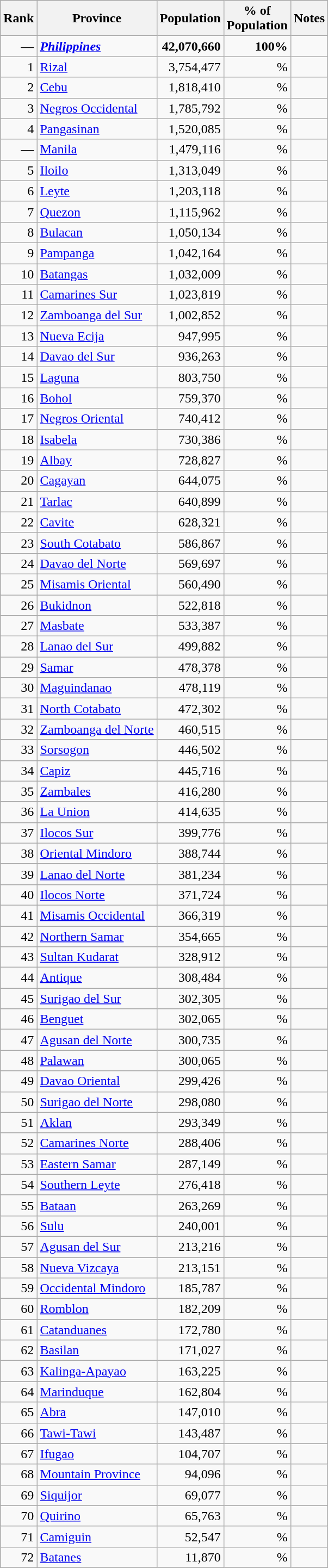<table class="wikitable sortable" style="text-align:right">
<tr>
<th>Rank</th>
<th>Province</th>
<th>Population</th>
<th>% of<br>Population</th>
<th class="unsortable">Notes</th>
</tr>
<tr>
<td>—</td>
<td align=left><strong><em><a href='#'>Philippines</a></em></strong></td>
<td><strong>42,070,660</strong></td>
<td><strong>100%</strong></td>
<td></td>
</tr>
<tr>
<td>1</td>
<td align=left><a href='#'>Rizal</a></td>
<td>3,754,477</td>
<td>%</td>
<td></td>
</tr>
<tr>
<td>2</td>
<td align=left><a href='#'>Cebu</a></td>
<td>1,818,410</td>
<td>%</td>
<td></td>
</tr>
<tr>
<td>3</td>
<td align=left><a href='#'>Negros Occidental</a></td>
<td>1,785,792</td>
<td>%</td>
<td></td>
</tr>
<tr>
<td>4</td>
<td align=left><a href='#'>Pangasinan</a></td>
<td>1,520,085</td>
<td>%</td>
<td></td>
</tr>
<tr>
<td>—</td>
<td align=left><a href='#'>Manila</a></td>
<td>1,479,116</td>
<td>%</td>
<td></td>
</tr>
<tr>
<td>5</td>
<td align=left><a href='#'>Iloilo</a></td>
<td>1,313,049</td>
<td>%</td>
<td></td>
</tr>
<tr>
<td>6</td>
<td align=left><a href='#'>Leyte</a></td>
<td>1,203,118</td>
<td>%</td>
<td></td>
</tr>
<tr>
<td>7</td>
<td align=left><a href='#'>Quezon</a></td>
<td>1,115,962</td>
<td>%</td>
<td></td>
</tr>
<tr>
<td>8</td>
<td align=left><a href='#'>Bulacan</a></td>
<td>1,050,134</td>
<td>%</td>
<td></td>
</tr>
<tr>
<td>9</td>
<td align=left><a href='#'>Pampanga</a></td>
<td>1,042,164</td>
<td>%</td>
<td></td>
</tr>
<tr>
<td>10</td>
<td align=left><a href='#'>Batangas</a></td>
<td>1,032,009</td>
<td>%</td>
<td></td>
</tr>
<tr>
<td>11</td>
<td align=left><a href='#'>Camarines Sur</a></td>
<td>1,023,819</td>
<td>%</td>
<td></td>
</tr>
<tr>
<td>12</td>
<td align=left><a href='#'>Zamboanga del Sur</a></td>
<td>1,002,852</td>
<td>%</td>
<td></td>
</tr>
<tr>
<td>13</td>
<td align=left><a href='#'>Nueva Ecija</a></td>
<td>947,995</td>
<td>%</td>
<td></td>
</tr>
<tr>
<td>14</td>
<td align=left><a href='#'>Davao del Sur</a></td>
<td>936,263</td>
<td>%</td>
<td></td>
</tr>
<tr>
<td>15</td>
<td align=left><a href='#'>Laguna</a></td>
<td>803,750</td>
<td>%</td>
<td></td>
</tr>
<tr>
<td>16</td>
<td align=left><a href='#'>Bohol</a></td>
<td>759,370</td>
<td>%</td>
<td></td>
</tr>
<tr>
<td>17</td>
<td align=left><a href='#'>Negros Oriental</a></td>
<td>740,412</td>
<td>%</td>
<td></td>
</tr>
<tr>
<td>18</td>
<td align=left><a href='#'>Isabela</a></td>
<td>730,386</td>
<td>%</td>
<td></td>
</tr>
<tr>
<td>19</td>
<td align=left><a href='#'>Albay</a></td>
<td>728,827</td>
<td>%</td>
<td></td>
</tr>
<tr>
<td>20</td>
<td align=left><a href='#'>Cagayan</a></td>
<td>644,075</td>
<td>%</td>
<td></td>
</tr>
<tr>
<td>21</td>
<td align=left><a href='#'>Tarlac</a></td>
<td>640,899</td>
<td>%</td>
<td></td>
</tr>
<tr>
<td>22</td>
<td align=left><a href='#'>Cavite</a></td>
<td>628,321</td>
<td>%</td>
<td></td>
</tr>
<tr>
<td>23</td>
<td align=left><a href='#'>South Cotabato</a></td>
<td>586,867</td>
<td>%</td>
<td></td>
</tr>
<tr>
<td>24</td>
<td align=left><a href='#'>Davao del Norte</a></td>
<td>569,697</td>
<td>%</td>
<td></td>
</tr>
<tr>
<td>25</td>
<td align=left><a href='#'>Misamis Oriental</a></td>
<td>560,490</td>
<td>%</td>
<td></td>
</tr>
<tr>
<td>26</td>
<td align=left><a href='#'>Bukidnon</a></td>
<td>522,818</td>
<td>%</td>
<td></td>
</tr>
<tr>
<td>27</td>
<td align=left><a href='#'>Masbate</a></td>
<td>533,387</td>
<td>%</td>
<td></td>
</tr>
<tr>
<td>28</td>
<td align=left><a href='#'>Lanao del Sur</a></td>
<td>499,882</td>
<td>%</td>
<td></td>
</tr>
<tr>
<td>29</td>
<td align=left><a href='#'>Samar</a></td>
<td>478,378</td>
<td>%</td>
<td></td>
</tr>
<tr>
<td>30</td>
<td align=left><a href='#'>Maguindanao</a></td>
<td>478,119</td>
<td>%</td>
<td></td>
</tr>
<tr>
<td>31</td>
<td align=left><a href='#'>North Cotabato</a></td>
<td>472,302</td>
<td>%</td>
<td></td>
</tr>
<tr>
<td>32</td>
<td align=left><a href='#'>Zamboanga del Norte</a></td>
<td>460,515</td>
<td>%</td>
<td></td>
</tr>
<tr>
<td>33</td>
<td align=left><a href='#'>Sorsogon</a></td>
<td>446,502</td>
<td>%</td>
<td></td>
</tr>
<tr>
<td>34</td>
<td align=left><a href='#'>Capiz</a></td>
<td>445,716</td>
<td>%</td>
<td></td>
</tr>
<tr>
<td>35</td>
<td align=left><a href='#'>Zambales</a></td>
<td>416,280</td>
<td>%</td>
<td></td>
</tr>
<tr>
<td>36</td>
<td align=left><a href='#'>La Union</a></td>
<td>414,635</td>
<td>%</td>
<td></td>
</tr>
<tr>
<td>37</td>
<td align=left><a href='#'>Ilocos Sur</a></td>
<td>399,776</td>
<td>%</td>
<td></td>
</tr>
<tr>
<td>38</td>
<td align=left><a href='#'>Oriental Mindoro</a></td>
<td>388,744</td>
<td>%</td>
<td></td>
</tr>
<tr>
<td>39</td>
<td align=left><a href='#'>Lanao del Norte</a></td>
<td>381,234</td>
<td>%</td>
<td></td>
</tr>
<tr>
<td>40</td>
<td align=left><a href='#'>Ilocos Norte</a></td>
<td>371,724</td>
<td>%</td>
<td></td>
</tr>
<tr>
<td>41</td>
<td align=left><a href='#'>Misamis Occidental</a></td>
<td>366,319</td>
<td>%</td>
<td></td>
</tr>
<tr>
<td>42</td>
<td align=left><a href='#'>Northern Samar</a></td>
<td>354,665</td>
<td>%</td>
<td></td>
</tr>
<tr>
<td>43</td>
<td align=left><a href='#'>Sultan Kudarat</a></td>
<td>328,912</td>
<td>%</td>
<td></td>
</tr>
<tr>
<td>44</td>
<td align=left><a href='#'>Antique</a></td>
<td>308,484</td>
<td>%</td>
<td></td>
</tr>
<tr>
<td>45</td>
<td align=left><a href='#'>Surigao del Sur</a></td>
<td>302,305</td>
<td>%</td>
<td></td>
</tr>
<tr>
<td>46</td>
<td align=left><a href='#'>Benguet</a></td>
<td>302,065</td>
<td>%</td>
<td></td>
</tr>
<tr>
<td>47</td>
<td align=left><a href='#'>Agusan del Norte</a></td>
<td>300,735</td>
<td>%</td>
<td></td>
</tr>
<tr>
<td>48</td>
<td align=left><a href='#'>Palawan</a></td>
<td>300,065</td>
<td>%</td>
<td></td>
</tr>
<tr>
<td>49</td>
<td align=left><a href='#'>Davao Oriental</a></td>
<td>299,426</td>
<td>%</td>
<td></td>
</tr>
<tr>
<td>50</td>
<td align=left><a href='#'>Surigao del Norte</a></td>
<td>298,080</td>
<td>%</td>
<td></td>
</tr>
<tr>
<td>51</td>
<td align=left><a href='#'>Aklan</a></td>
<td>293,349</td>
<td>%</td>
<td></td>
</tr>
<tr>
<td>52</td>
<td align=left><a href='#'>Camarines Norte</a></td>
<td>288,406</td>
<td>%</td>
<td></td>
</tr>
<tr>
<td>53</td>
<td align=left><a href='#'>Eastern Samar</a></td>
<td>287,149</td>
<td>%</td>
<td></td>
</tr>
<tr>
<td>54</td>
<td align=left><a href='#'>Southern Leyte</a></td>
<td>276,418</td>
<td>%</td>
<td></td>
</tr>
<tr>
<td>55</td>
<td align=left><a href='#'>Bataan</a></td>
<td>263,269</td>
<td>%</td>
<td></td>
</tr>
<tr>
<td>56</td>
<td align=left><a href='#'>Sulu</a></td>
<td>240,001</td>
<td>%</td>
<td></td>
</tr>
<tr>
<td>57</td>
<td align=left><a href='#'>Agusan del Sur</a></td>
<td>213,216</td>
<td>%</td>
<td></td>
</tr>
<tr>
<td>58</td>
<td align=left><a href='#'>Nueva Vizcaya</a></td>
<td>213,151</td>
<td>%</td>
<td></td>
</tr>
<tr>
<td>59</td>
<td align=left><a href='#'>Occidental Mindoro</a></td>
<td>185,787</td>
<td>%</td>
<td></td>
</tr>
<tr>
<td>60</td>
<td align=left><a href='#'>Romblon</a></td>
<td>182,209</td>
<td>%</td>
<td></td>
</tr>
<tr>
<td>61</td>
<td align=left><a href='#'>Catanduanes</a></td>
<td>172,780</td>
<td>%</td>
<td></td>
</tr>
<tr>
<td>62</td>
<td align=left><a href='#'>Basilan</a></td>
<td>171,027</td>
<td>%</td>
<td></td>
</tr>
<tr>
<td>63</td>
<td align=left><a href='#'>Kalinga-Apayao</a></td>
<td>163,225</td>
<td>%</td>
<td></td>
</tr>
<tr>
<td>64</td>
<td align=left><a href='#'>Marinduque</a></td>
<td>162,804</td>
<td>%</td>
<td></td>
</tr>
<tr>
<td>65</td>
<td align=left><a href='#'>Abra</a></td>
<td>147,010</td>
<td>%</td>
<td></td>
</tr>
<tr>
<td>66</td>
<td align=left><a href='#'>Tawi-Tawi</a></td>
<td>143,487</td>
<td>%</td>
<td></td>
</tr>
<tr>
<td>67</td>
<td align=left><a href='#'>Ifugao</a></td>
<td>104,707</td>
<td>%</td>
<td></td>
</tr>
<tr>
<td>68</td>
<td align=left><a href='#'>Mountain Province</a></td>
<td>94,096</td>
<td>%</td>
<td></td>
</tr>
<tr>
<td>69</td>
<td align=left><a href='#'>Siquijor</a></td>
<td>69,077</td>
<td>%</td>
<td></td>
</tr>
<tr>
<td>70</td>
<td align=left><a href='#'>Quirino</a></td>
<td>65,763</td>
<td>%</td>
<td></td>
</tr>
<tr>
<td>71</td>
<td align=left><a href='#'>Camiguin</a></td>
<td>52,547</td>
<td>%</td>
<td></td>
</tr>
<tr>
<td>72</td>
<td align=left><a href='#'>Batanes</a></td>
<td>11,870</td>
<td>%</td>
<td></td>
</tr>
</table>
